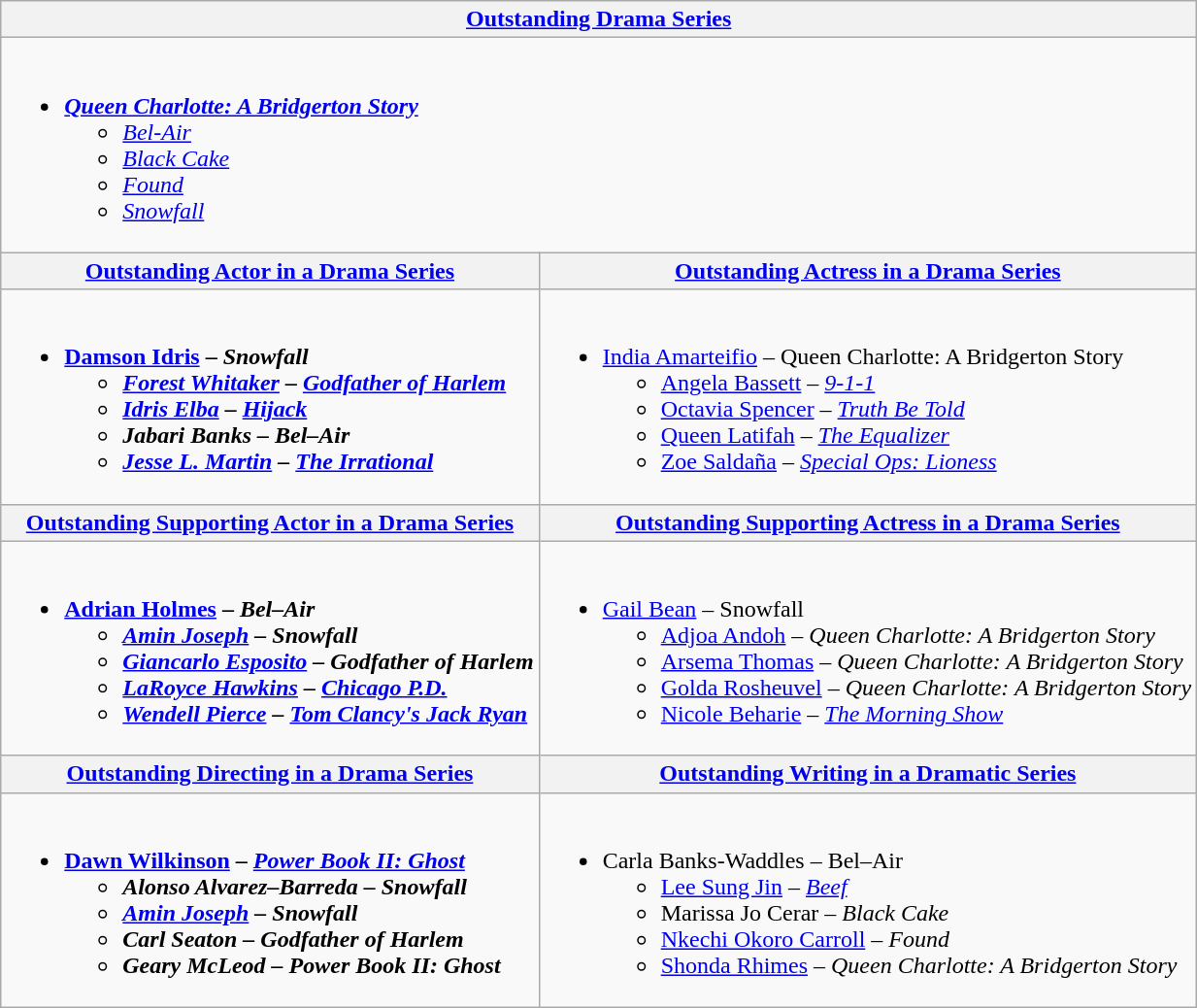<table class="wikitable" style="width=72%">
<tr>
<th colspan="2" style="width=50%"><a href='#'>Outstanding Drama Series</a></th>
</tr>
<tr>
<td colspan="2" valign="top"><br><ul><li><strong><em><a href='#'>Queen Charlotte: A Bridgerton Story</a></em></strong><ul><li><em><a href='#'>Bel-Air</a></em></li><li><em><a href='#'>Black Cake</a></em></li><li><em><a href='#'>Found</a></em></li><li><em><a href='#'>Snowfall</a></em></li></ul></li></ul></td>
</tr>
<tr>
<th><a href='#'>Outstanding Actor in a Drama Series</a></th>
<th><a href='#'>Outstanding Actress in a Drama Series</a></th>
</tr>
<tr>
<td valign="top"><br><ul><li><strong><a href='#'>Damson Idris</a> – <em>Snowfall<strong><em><ul><li><a href='#'>Forest Whitaker</a> – </em><a href='#'>Godfather of Harlem</a><em></li><li><a href='#'>Idris Elba</a> – </em><a href='#'>Hijack</a><em></li><li>Jabari Banks – </em>Bel–Air<em></li><li><a href='#'>Jesse L. Martin</a> – </em><a href='#'>The Irrational</a><em></li></ul></li></ul></td>
<td valign="top"><br><ul><li></strong><a href='#'>India Amarteifio</a> – </em>Queen Charlotte: A Bridgerton Story</em></strong><ul><li><a href='#'>Angela Bassett</a> – <em><a href='#'>9-1-1</a></em></li><li><a href='#'>Octavia Spencer</a> – <em><a href='#'>Truth Be Told</a></em></li><li><a href='#'>Queen Latifah</a> – <em><a href='#'>The Equalizer</a></em></li><li><a href='#'>Zoe Saldaña</a> – <em><a href='#'>Special Ops: Lioness</a></em></li></ul></li></ul></td>
</tr>
<tr>
<th><a href='#'>Outstanding Supporting Actor in a Drama Series</a></th>
<th><a href='#'>Outstanding Supporting Actress in a Drama Series</a></th>
</tr>
<tr>
<td valign="top"><br><ul><li><strong><a href='#'>Adrian Holmes</a> – <em>Bel–Air<strong><em><ul><li><a href='#'>Amin Joseph</a> – </em>Snowfall<em></li><li><a href='#'>Giancarlo Esposito</a> – </em>Godfather of Harlem<em></li><li><a href='#'>LaRoyce Hawkins</a> – </em><a href='#'>Chicago P.D.</a><em></li><li><a href='#'>Wendell Pierce</a> – </em><a href='#'>Tom Clancy's Jack Ryan</a><em></li></ul></li></ul></td>
<td valign="top"><br><ul><li></strong><a href='#'>Gail Bean</a> – </em>Snowfall</em></strong><ul><li><a href='#'>Adjoa Andoh</a> – <em>Queen Charlotte: A Bridgerton Story</em></li><li><a href='#'>Arsema Thomas</a> – <em>Queen Charlotte: A Bridgerton Story</em></li><li><a href='#'>Golda Rosheuvel</a> – <em>Queen Charlotte: A Bridgerton Story</em></li><li><a href='#'>Nicole Beharie</a> – <em><a href='#'>The Morning Show</a></em></li></ul></li></ul></td>
</tr>
<tr>
<th><a href='#'>Outstanding Directing in a Drama Series</a></th>
<th><a href='#'>Outstanding Writing in a Dramatic Series</a></th>
</tr>
<tr>
<td valign="top"><br><ul><li><strong><a href='#'>Dawn Wilkinson</a> – <em><a href='#'>Power Book II: Ghost</a><strong><em><ul><li>Alonso Alvarez–Barreda – </em>Snowfall<em></li><li><a href='#'>Amin Joseph</a> – </em>Snowfall<em></li><li>Carl Seaton – </em>Godfather of Harlem<em></li><li>Geary McLeod – </em>Power Book II: Ghost<em></li></ul></li></ul></td>
<td valign="top"><br><ul><li></strong>Carla Banks-Waddles – </em>Bel–Air</em></strong><ul><li><a href='#'>Lee Sung Jin</a> – <em><a href='#'>Beef</a></em></li><li>Marissa Jo Cerar – <em>Black Cake</em></li><li><a href='#'>Nkechi Okoro Carroll</a> – <em>Found</em></li><li><a href='#'>Shonda Rhimes</a> – <em>Queen Charlotte: A Bridgerton Story</em></li></ul></li></ul></td>
</tr>
</table>
